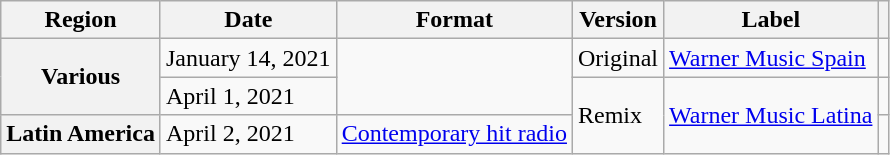<table class="wikitable plainrowheaders">
<tr>
<th scope="col">Region</th>
<th scope="col">Date</th>
<th scope="col">Format</th>
<th scope="col">Version</th>
<th scope="col">Label</th>
<th scope="col"></th>
</tr>
<tr>
<th scope="row" rowspan="2">Various</th>
<td>January 14, 2021</td>
<td rowspan="2"></td>
<td>Original</td>
<td><a href='#'>Warner Music Spain</a></td>
<td style="text-align:center;"></td>
</tr>
<tr>
<td>April 1, 2021</td>
<td rowspan="2">Remix</td>
<td rowspan="2"><a href='#'>Warner Music Latina</a></td>
<td style="text-align:center;"></td>
</tr>
<tr>
<th scope="row">Latin America</th>
<td>April 2, 2021</td>
<td><a href='#'>Contemporary hit radio</a></td>
<td style="text-align:center;"></td>
</tr>
</table>
